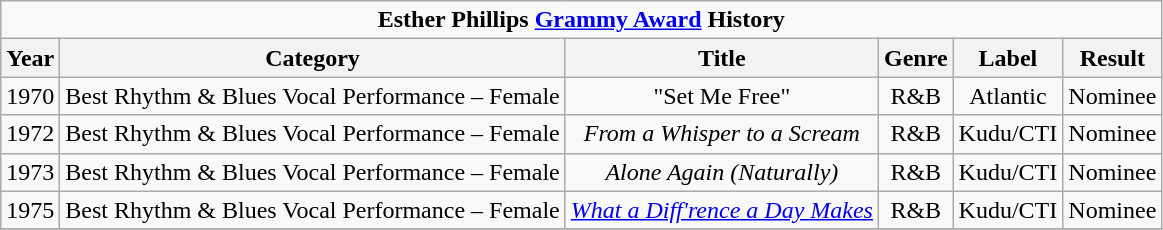<table class=wikitable>
<tr>
<td colspan=6 align=center><strong>Esther Phillips <a href='#'>Grammy Award</a> History</strong></td>
</tr>
<tr>
<th>Year</th>
<th>Category</th>
<th>Title</th>
<th>Genre</th>
<th>Label</th>
<th>Result</th>
</tr>
<tr align=center>
<td>1970</td>
<td>Best Rhythm & Blues Vocal Performance – Female</td>
<td>"Set Me Free"</td>
<td>R&B</td>
<td>Atlantic</td>
<td>Nominee</td>
</tr>
<tr align=center>
<td>1972</td>
<td>Best Rhythm & Blues Vocal Performance – Female</td>
<td><em>From a Whisper to a Scream</em></td>
<td>R&B</td>
<td>Kudu/CTI</td>
<td>Nominee</td>
</tr>
<tr align=center>
<td>1973</td>
<td>Best Rhythm & Blues Vocal Performance – Female</td>
<td><em>Alone Again (Naturally)</em></td>
<td>R&B</td>
<td>Kudu/CTI</td>
<td>Nominee</td>
</tr>
<tr align=center>
<td>1975</td>
<td>Best Rhythm & Blues Vocal Performance – Female</td>
<td><em><a href='#'>What a Diff'rence a Day Makes</a></em></td>
<td>R&B</td>
<td>Kudu/CTI</td>
<td>Nominee</td>
</tr>
<tr align=center>
</tr>
</table>
